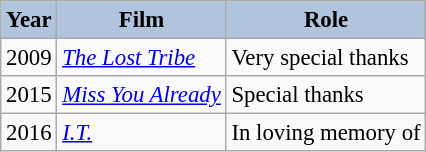<table class="wikitable" style="font-size:95%;">
<tr>
<th style="background:#B0C4DE;">Year</th>
<th style="background:#B0C4DE;">Film</th>
<th style="background:#B0C4DE;">Role</th>
</tr>
<tr>
<td>2009</td>
<td><em><a href='#'>The Lost Tribe</a></em></td>
<td>Very special thanks</td>
</tr>
<tr>
<td>2015</td>
<td><em><a href='#'>Miss You Already</a></em></td>
<td>Special thanks</td>
</tr>
<tr>
<td>2016</td>
<td><em><a href='#'>I.T.</a></em></td>
<td>In loving memory of</td>
</tr>
</table>
